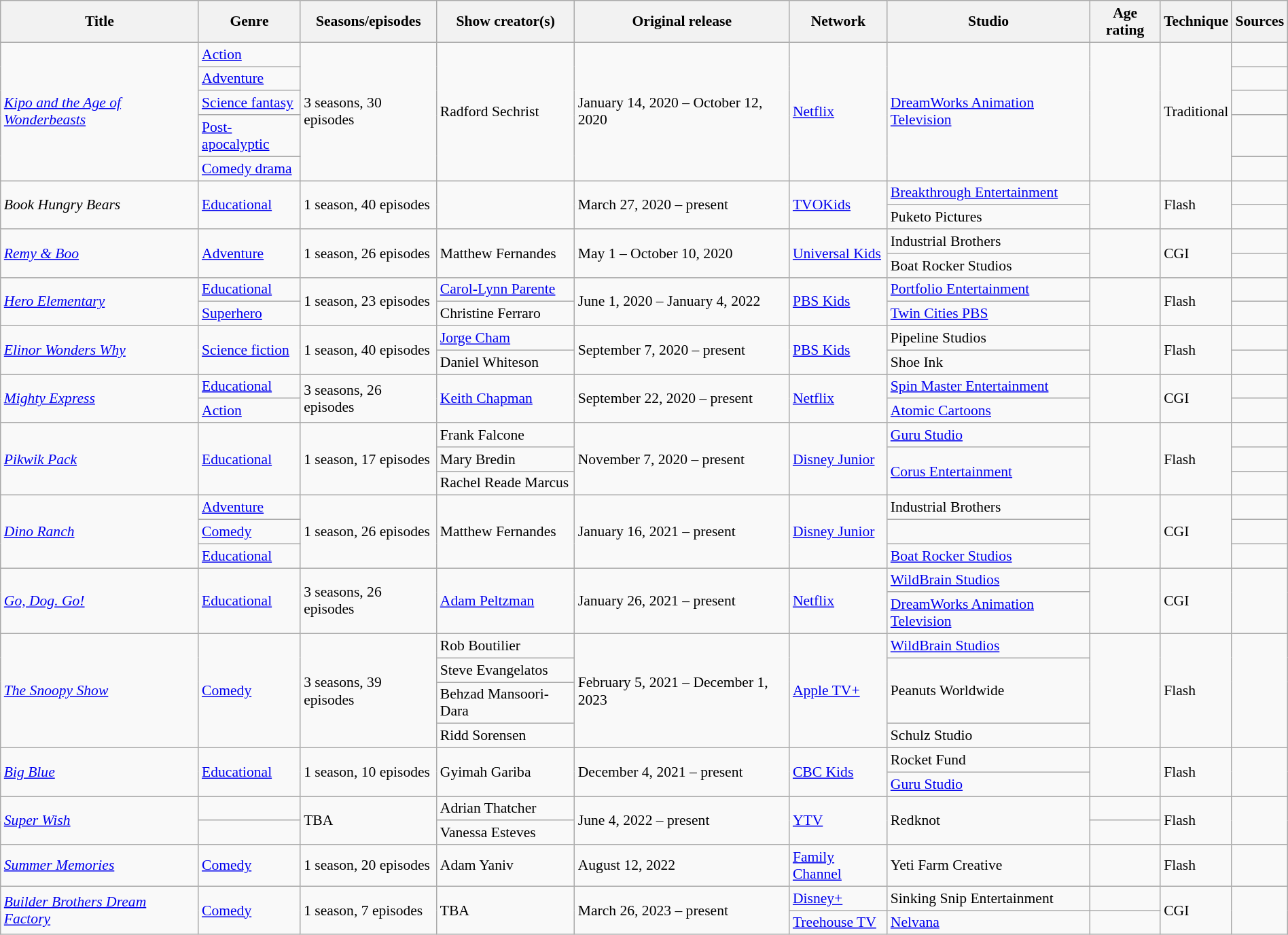<table class="wikitable sortable" style="text-align: left; font-size:90%; width:100%;">
<tr>
<th>Title</th>
<th>Genre</th>
<th>Seasons/episodes</th>
<th>Show creator(s)</th>
<th>Original release</th>
<th>Network</th>
<th>Studio</th>
<th>Age rating</th>
<th>Technique</th>
<th>Sources</th>
</tr>
<tr>
<td rowspan="5"><em><a href='#'>Kipo and the Age of Wonderbeasts</a></em></td>
<td><a href='#'>Action</a></td>
<td rowspan="5">3 seasons, 30 episodes</td>
<td rowspan="5">Radford Sechrist</td>
<td rowspan="5">January 14, 2020 – October 12, 2020</td>
<td rowspan="5"><a href='#'>Netflix</a></td>
<td rowspan="5"><a href='#'>DreamWorks Animation Television</a></td>
<td rowspan="5"></td>
<td rowspan="5">Traditional</td>
<td></td>
</tr>
<tr>
<td><a href='#'>Adventure</a></td>
<td></td>
</tr>
<tr>
<td><a href='#'>Science fantasy</a></td>
<td></td>
</tr>
<tr>
<td><a href='#'>Post-apocalyptic</a></td>
<td></td>
</tr>
<tr>
<td><a href='#'>Comedy drama</a></td>
<td></td>
</tr>
<tr>
<td rowspan="2"><em>Book Hungry Bears</em></td>
<td rowspan="2"><a href='#'>Educational</a></td>
<td rowspan="2">1 season, 40 episodes</td>
<td rowspan="2"></td>
<td rowspan="2">March 27, 2020 – present</td>
<td rowspan="2"><a href='#'>TVOKids</a></td>
<td><a href='#'>Breakthrough Entertainment</a></td>
<td rowspan="2"></td>
<td rowspan="2">Flash</td>
<td></td>
</tr>
<tr>
<td>Puketo Pictures</td>
<td></td>
</tr>
<tr>
<td rowspan="2"><em><a href='#'>Remy & Boo</a></em></td>
<td rowspan="2"><a href='#'>Adventure</a></td>
<td rowspan="2">1 season, 26 episodes</td>
<td rowspan="2">Matthew Fernandes</td>
<td rowspan="2">May 1 – October 10, 2020</td>
<td rowspan="2"><a href='#'>Universal Kids</a></td>
<td>Industrial Brothers</td>
<td rowspan="2"></td>
<td rowspan="2">CGI</td>
<td></td>
</tr>
<tr>
<td>Boat Rocker Studios</td>
<td></td>
</tr>
<tr>
<td rowspan="2"><em><a href='#'>Hero Elementary</a></em></td>
<td><a href='#'>Educational</a></td>
<td rowspan="2">1 season, 23 episodes</td>
<td><a href='#'>Carol-Lynn Parente</a></td>
<td rowspan="2">June 1, 2020 – January 4, 2022</td>
<td rowspan="2"><a href='#'>PBS Kids</a></td>
<td><a href='#'>Portfolio Entertainment</a></td>
<td rowspan="2"></td>
<td rowspan="2">Flash</td>
<td></td>
</tr>
<tr>
<td><a href='#'>Superhero</a></td>
<td>Christine Ferraro</td>
<td><a href='#'>Twin Cities PBS</a></td>
<td></td>
</tr>
<tr>
<td rowspan="2"><em><a href='#'>Elinor Wonders Why</a></em></td>
<td rowspan="2"><a href='#'>Science fiction</a></td>
<td rowspan="2">1 season, 40 episodes</td>
<td><a href='#'>Jorge Cham</a></td>
<td rowspan="2">September 7, 2020 – present</td>
<td rowspan="2"><a href='#'>PBS Kids</a></td>
<td>Pipeline Studios</td>
<td rowspan="2"></td>
<td rowspan="2">Flash</td>
<td></td>
</tr>
<tr>
<td>Daniel Whiteson</td>
<td>Shoe Ink</td>
<td></td>
</tr>
<tr>
<td rowspan="2"><em><a href='#'>Mighty Express</a></em></td>
<td><a href='#'>Educational</a></td>
<td rowspan="2">3 seasons, 26 episodes</td>
<td rowspan="2"><a href='#'>Keith Chapman</a></td>
<td rowspan="2">September 22, 2020 – present</td>
<td rowspan="2"><a href='#'>Netflix</a></td>
<td><a href='#'>Spin Master Entertainment</a></td>
<td rowspan="2"></td>
<td rowspan="2">CGI</td>
<td></td>
</tr>
<tr>
<td><a href='#'>Action</a></td>
<td><a href='#'>Atomic Cartoons</a></td>
<td></td>
</tr>
<tr>
<td rowspan="3"><em><a href='#'>Pikwik Pack</a></em></td>
<td rowspan="3"><a href='#'>Educational</a></td>
<td rowspan="3">1 season, 17 episodes</td>
<td>Frank Falcone</td>
<td rowspan="3">November 7, 2020 – present</td>
<td rowspan="3"><a href='#'>Disney Junior</a></td>
<td><a href='#'>Guru Studio</a></td>
<td rowspan="3"></td>
<td rowspan="3">Flash</td>
<td></td>
</tr>
<tr>
<td>Mary Bredin</td>
<td rowspan="2"><a href='#'>Corus Entertainment</a></td>
<td></td>
</tr>
<tr>
<td>Rachel Reade Marcus</td>
<td></td>
</tr>
<tr>
<td rowspan="3"><em><a href='#'>Dino Ranch</a></em></td>
<td><a href='#'>Adventure</a></td>
<td rowspan="3">1 season, 26 episodes</td>
<td rowspan="3">Matthew Fernandes</td>
<td rowspan="3">January 16, 2021 – present</td>
<td rowspan="3"><a href='#'>Disney Junior</a></td>
<td>Industrial Brothers</td>
<td rowspan="3"></td>
<td rowspan="3">CGI</td>
<td></td>
</tr>
<tr>
<td><a href='#'>Comedy</a></td>
<td></td>
<td></td>
</tr>
<tr>
<td><a href='#'>Educational</a></td>
<td><a href='#'>Boat Rocker Studios</a></td>
<td></td>
</tr>
<tr>
<td rowspan="2"><em><a href='#'>Go, Dog. Go!</a></em></td>
<td rowspan="2"><a href='#'>Educational</a></td>
<td rowspan="2">3 seasons, 26 episodes</td>
<td rowspan="2"><a href='#'>Adam Peltzman</a></td>
<td rowspan="2">January 26, 2021 – present</td>
<td rowspan="2"><a href='#'>Netflix</a></td>
<td><a href='#'>WildBrain Studios</a></td>
<td rowspan="2"></td>
<td rowspan="2">CGI</td>
<td rowspan="2"></td>
</tr>
<tr>
<td><a href='#'>DreamWorks Animation Television</a></td>
</tr>
<tr>
<td rowspan="4"><em><a href='#'>The Snoopy Show</a></em></td>
<td rowspan="4"><a href='#'>Comedy</a></td>
<td rowspan="4">3 seasons, 39 episodes</td>
<td>Rob Boutilier</td>
<td rowspan="4">February 5, 2021 – December 1, 2023</td>
<td rowspan="4"><a href='#'>Apple TV+</a></td>
<td><a href='#'>WildBrain Studios</a></td>
<td rowspan="4"></td>
<td rowspan="4">Flash</td>
<td rowspan="4"></td>
</tr>
<tr>
<td>Steve Evangelatos</td>
<td rowspan="2">Peanuts Worldwide</td>
</tr>
<tr>
<td>Behzad Mansoori-Dara</td>
</tr>
<tr>
<td>Ridd Sorensen</td>
<td>Schulz Studio</td>
</tr>
<tr>
<td rowspan="2"><em><a href='#'>Big Blue</a></em></td>
<td rowspan="2"><a href='#'>Educational</a></td>
<td rowspan="2">1 season, 10 episodes</td>
<td rowspan="2">Gyimah Gariba</td>
<td rowspan="2">December 4, 2021 – present</td>
<td rowspan="2"><a href='#'>CBC Kids</a></td>
<td>Rocket Fund</td>
<td rowspan="2"></td>
<td rowspan="2">Flash</td>
<td rowspan="2"></td>
</tr>
<tr>
<td><a href='#'>Guru Studio</a></td>
</tr>
<tr>
<td rowspan="2"><em><a href='#'>Super Wish</a></em></td>
<td></td>
<td rowspan="2">TBA</td>
<td>Adrian Thatcher</td>
<td rowspan="2">June 4, 2022 – present</td>
<td rowspan="2"><a href='#'>YTV</a></td>
<td rowspan="2">Redknot</td>
<td></td>
<td rowspan="2">Flash</td>
<td rowspan="2"></td>
</tr>
<tr>
<td></td>
<td>Vanessa Esteves</td>
<td></td>
</tr>
<tr>
<td><em><a href='#'>Summer Memories</a></em></td>
<td><a href='#'>Comedy</a></td>
<td>1 season, 20 episodes</td>
<td>Adam Yaniv</td>
<td>August 12, 2022</td>
<td><a href='#'>Family Channel</a></td>
<td>Yeti Farm Creative</td>
<td></td>
<td>Flash</td>
<td></td>
</tr>
<tr>
<td rowspan="2"><em><a href='#'>Builder Brothers Dream Factory</a></em></td>
<td rowspan="2"><a href='#'>Comedy</a></td>
<td rowspan="2">1 season, 7 episodes</td>
<td rowspan="2">TBA</td>
<td rowspan="2">March 26, 2023 – present</td>
<td><a href='#'>Disney+</a></td>
<td>Sinking Snip Entertainment</td>
<td></td>
<td rowspan="2">CGI</td>
<td rowspan="2"></td>
</tr>
<tr>
<td><a href='#'>Treehouse TV</a></td>
<td><a href='#'>Nelvana</a></td>
<td></td>
</tr>
</table>
